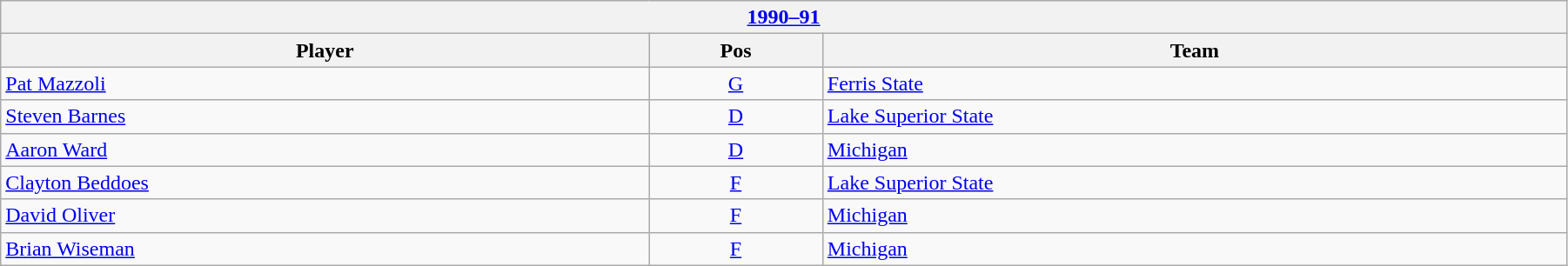<table class="wikitable" width=95%>
<tr>
<th colspan=3><a href='#'>1990–91</a></th>
</tr>
<tr>
<th>Player</th>
<th>Pos</th>
<th>Team</th>
</tr>
<tr>
<td><a href='#'>Pat Mazzoli</a></td>
<td style="text-align:center;"><a href='#'>G</a></td>
<td><a href='#'>Ferris State</a></td>
</tr>
<tr>
<td><a href='#'>Steven Barnes</a></td>
<td style="text-align:center;"><a href='#'>D</a></td>
<td><a href='#'>Lake Superior State</a></td>
</tr>
<tr>
<td><a href='#'>Aaron Ward</a></td>
<td style="text-align:center;"><a href='#'>D</a></td>
<td><a href='#'>Michigan</a></td>
</tr>
<tr>
<td><a href='#'>Clayton Beddoes</a></td>
<td style="text-align:center;"><a href='#'>F</a></td>
<td><a href='#'>Lake Superior State</a></td>
</tr>
<tr>
<td><a href='#'>David Oliver</a></td>
<td style="text-align:center;"><a href='#'>F</a></td>
<td><a href='#'>Michigan</a></td>
</tr>
<tr>
<td><a href='#'>Brian Wiseman</a></td>
<td style="text-align:center;"><a href='#'>F</a></td>
<td><a href='#'>Michigan</a></td>
</tr>
</table>
